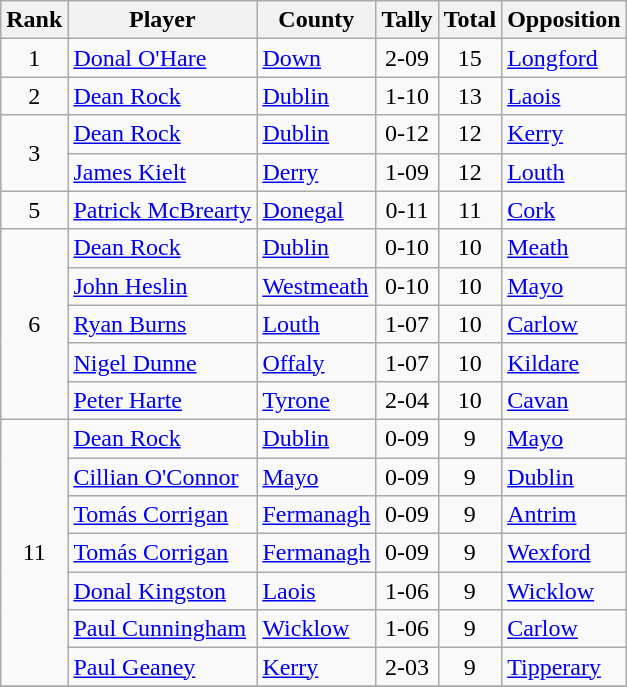<table class="wikitable sortable">
<tr>
<th>Rank</th>
<th>Player</th>
<th>County</th>
<th class="unsortable">Tally</th>
<th>Total</th>
<th>Opposition</th>
</tr>
<tr>
<td rowspan=1 align=center>1</td>
<td><a href='#'>Donal O'Hare</a></td>
<td> <a href='#'>Down</a></td>
<td align=center>2-09</td>
<td align=center>15</td>
<td> <a href='#'>Longford</a></td>
</tr>
<tr>
<td rowspan=1 align=center>2</td>
<td><a href='#'>Dean Rock</a></td>
<td> <a href='#'>Dublin</a></td>
<td align=center>1-10</td>
<td align=center>13</td>
<td> <a href='#'>Laois</a></td>
</tr>
<tr>
<td rowspan=2 align=center>3</td>
<td><a href='#'>Dean Rock</a></td>
<td> <a href='#'>Dublin</a></td>
<td align=center>0-12</td>
<td align=center>12</td>
<td> <a href='#'>Kerry</a></td>
</tr>
<tr>
<td><a href='#'>James Kielt</a></td>
<td> <a href='#'>Derry</a></td>
<td align=center>1-09</td>
<td align=center>12</td>
<td> <a href='#'>Louth</a></td>
</tr>
<tr>
<td rowspan=1 align=center>5</td>
<td><a href='#'>Patrick McBrearty</a></td>
<td> <a href='#'>Donegal</a></td>
<td align=center>0-11</td>
<td align=center>11</td>
<td> <a href='#'>Cork</a></td>
</tr>
<tr>
<td rowspan=5 align=center>6</td>
<td><a href='#'>Dean Rock</a></td>
<td> <a href='#'>Dublin</a></td>
<td align=center>0-10</td>
<td align=center>10</td>
<td> <a href='#'>Meath</a></td>
</tr>
<tr>
<td><a href='#'>John Heslin</a></td>
<td> <a href='#'>Westmeath</a></td>
<td align=center>0-10</td>
<td align=center>10</td>
<td> <a href='#'>Mayo</a></td>
</tr>
<tr>
<td><a href='#'>Ryan Burns</a></td>
<td> <a href='#'>Louth</a></td>
<td align=center>1-07</td>
<td align=center>10</td>
<td> <a href='#'>Carlow</a></td>
</tr>
<tr>
<td><a href='#'>Nigel Dunne</a></td>
<td> <a href='#'>Offaly</a></td>
<td align=center>1-07</td>
<td align=center>10</td>
<td> <a href='#'>Kildare</a></td>
</tr>
<tr>
<td><a href='#'>Peter Harte</a></td>
<td> <a href='#'>Tyrone</a></td>
<td align=center>2-04</td>
<td align=center>10</td>
<td> <a href='#'>Cavan</a></td>
</tr>
<tr>
<td rowspan=7 align=center>11</td>
<td><a href='#'>Dean Rock</a></td>
<td> <a href='#'>Dublin</a></td>
<td align=center>0-09</td>
<td align=center>9</td>
<td> <a href='#'>Mayo</a></td>
</tr>
<tr>
<td><a href='#'>Cillian O'Connor</a></td>
<td> <a href='#'>Mayo</a></td>
<td align=center>0-09</td>
<td align=center>9</td>
<td> <a href='#'>Dublin</a></td>
</tr>
<tr>
<td><a href='#'>Tomás Corrigan</a></td>
<td> <a href='#'>Fermanagh</a></td>
<td align=center>0-09</td>
<td align=center>9</td>
<td> <a href='#'>Antrim</a></td>
</tr>
<tr>
<td><a href='#'>Tomás Corrigan</a></td>
<td> <a href='#'>Fermanagh</a></td>
<td align=center>0-09</td>
<td align=center>9</td>
<td> <a href='#'>Wexford</a></td>
</tr>
<tr>
<td><a href='#'>Donal Kingston</a></td>
<td> <a href='#'>Laois</a></td>
<td align=center>1-06</td>
<td align=center>9</td>
<td> <a href='#'>Wicklow</a></td>
</tr>
<tr>
<td><a href='#'>Paul Cunningham</a></td>
<td> <a href='#'>Wicklow</a></td>
<td align=center>1-06</td>
<td align=center>9</td>
<td> <a href='#'>Carlow</a></td>
</tr>
<tr>
<td><a href='#'>Paul Geaney</a></td>
<td> <a href='#'>Kerry</a></td>
<td align=center>2-03</td>
<td align=center>9</td>
<td> <a href='#'>Tipperary</a></td>
</tr>
<tr>
</tr>
</table>
